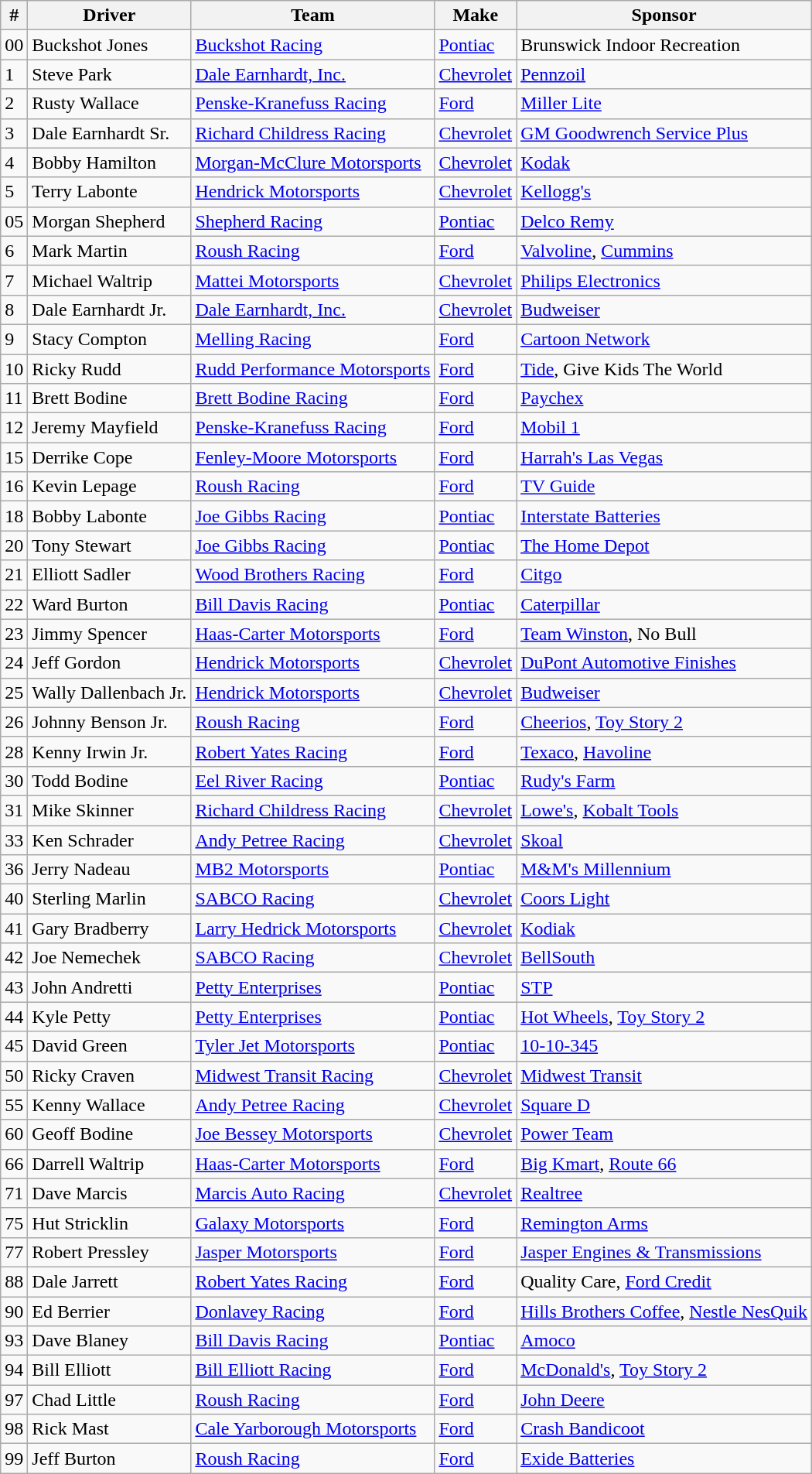<table class="wikitable">
<tr>
<th>#</th>
<th>Driver</th>
<th>Team</th>
<th>Make</th>
<th>Sponsor</th>
</tr>
<tr>
<td>00</td>
<td>Buckshot Jones</td>
<td><a href='#'>Buckshot Racing</a></td>
<td><a href='#'>Pontiac</a></td>
<td>Brunswick Indoor Recreation</td>
</tr>
<tr>
<td>1</td>
<td>Steve Park</td>
<td><a href='#'>Dale Earnhardt, Inc.</a></td>
<td><a href='#'>Chevrolet</a></td>
<td><a href='#'>Pennzoil</a></td>
</tr>
<tr>
<td>2</td>
<td>Rusty Wallace</td>
<td><a href='#'>Penske-Kranefuss Racing</a></td>
<td><a href='#'>Ford</a></td>
<td><a href='#'>Miller Lite</a></td>
</tr>
<tr>
<td>3</td>
<td>Dale Earnhardt Sr.</td>
<td><a href='#'>Richard Childress Racing</a></td>
<td><a href='#'>Chevrolet</a></td>
<td><a href='#'>GM Goodwrench Service Plus</a></td>
</tr>
<tr>
<td>4</td>
<td>Bobby Hamilton</td>
<td><a href='#'>Morgan-McClure Motorsports</a></td>
<td><a href='#'>Chevrolet</a></td>
<td><a href='#'>Kodak</a></td>
</tr>
<tr>
<td>5</td>
<td>Terry Labonte</td>
<td><a href='#'>Hendrick Motorsports</a></td>
<td><a href='#'>Chevrolet</a></td>
<td><a href='#'>Kellogg's</a></td>
</tr>
<tr>
<td>05</td>
<td>Morgan Shepherd</td>
<td><a href='#'>Shepherd Racing</a></td>
<td><a href='#'>Pontiac</a></td>
<td><a href='#'>Delco Remy</a></td>
</tr>
<tr>
<td>6</td>
<td>Mark Martin</td>
<td><a href='#'>Roush Racing</a></td>
<td><a href='#'>Ford</a></td>
<td><a href='#'>Valvoline</a>, <a href='#'>Cummins</a></td>
</tr>
<tr>
<td>7</td>
<td>Michael Waltrip</td>
<td><a href='#'>Mattei Motorsports</a></td>
<td><a href='#'>Chevrolet</a></td>
<td><a href='#'>Philips Electronics</a></td>
</tr>
<tr>
<td>8</td>
<td>Dale Earnhardt Jr.</td>
<td><a href='#'>Dale Earnhardt, Inc.</a></td>
<td><a href='#'>Chevrolet</a></td>
<td><a href='#'>Budweiser</a></td>
</tr>
<tr>
<td>9</td>
<td>Stacy Compton</td>
<td><a href='#'>Melling Racing</a></td>
<td><a href='#'>Ford</a></td>
<td><a href='#'>Cartoon Network</a></td>
</tr>
<tr>
<td>10</td>
<td>Ricky Rudd</td>
<td><a href='#'>Rudd Performance Motorsports</a></td>
<td><a href='#'>Ford</a></td>
<td><a href='#'>Tide</a>, Give Kids The World</td>
</tr>
<tr>
<td>11</td>
<td>Brett Bodine</td>
<td><a href='#'>Brett Bodine Racing</a></td>
<td><a href='#'>Ford</a></td>
<td><a href='#'>Paychex</a></td>
</tr>
<tr>
<td>12</td>
<td>Jeremy Mayfield</td>
<td><a href='#'>Penske-Kranefuss Racing</a></td>
<td><a href='#'>Ford</a></td>
<td><a href='#'>Mobil 1</a></td>
</tr>
<tr>
<td>15</td>
<td>Derrike Cope</td>
<td><a href='#'>Fenley-Moore Motorsports</a></td>
<td><a href='#'>Ford</a></td>
<td><a href='#'>Harrah's Las Vegas</a></td>
</tr>
<tr>
<td>16</td>
<td>Kevin Lepage</td>
<td><a href='#'>Roush Racing</a></td>
<td><a href='#'>Ford</a></td>
<td><a href='#'>TV Guide</a></td>
</tr>
<tr>
<td>18</td>
<td>Bobby Labonte</td>
<td><a href='#'>Joe Gibbs Racing</a></td>
<td><a href='#'>Pontiac</a></td>
<td><a href='#'>Interstate Batteries</a></td>
</tr>
<tr>
<td>20</td>
<td>Tony Stewart</td>
<td><a href='#'>Joe Gibbs Racing</a></td>
<td><a href='#'>Pontiac</a></td>
<td><a href='#'>The Home Depot</a></td>
</tr>
<tr>
<td>21</td>
<td>Elliott Sadler</td>
<td><a href='#'>Wood Brothers Racing</a></td>
<td><a href='#'>Ford</a></td>
<td><a href='#'>Citgo</a></td>
</tr>
<tr>
<td>22</td>
<td>Ward Burton</td>
<td><a href='#'>Bill Davis Racing</a></td>
<td><a href='#'>Pontiac</a></td>
<td><a href='#'>Caterpillar</a></td>
</tr>
<tr>
<td>23</td>
<td>Jimmy Spencer</td>
<td><a href='#'>Haas-Carter Motorsports</a></td>
<td><a href='#'>Ford</a></td>
<td><a href='#'>Team Winston</a>, No Bull</td>
</tr>
<tr>
<td>24</td>
<td>Jeff Gordon</td>
<td><a href='#'>Hendrick Motorsports</a></td>
<td><a href='#'>Chevrolet</a></td>
<td><a href='#'>DuPont Automotive Finishes</a></td>
</tr>
<tr>
<td>25</td>
<td>Wally Dallenbach Jr.</td>
<td><a href='#'>Hendrick Motorsports</a></td>
<td><a href='#'>Chevrolet</a></td>
<td><a href='#'>Budweiser</a></td>
</tr>
<tr>
<td>26</td>
<td>Johnny Benson Jr.</td>
<td><a href='#'>Roush Racing</a></td>
<td><a href='#'>Ford</a></td>
<td><a href='#'>Cheerios</a>, <a href='#'>Toy Story 2</a></td>
</tr>
<tr>
<td>28</td>
<td>Kenny Irwin Jr.</td>
<td><a href='#'>Robert Yates Racing</a></td>
<td><a href='#'>Ford</a></td>
<td><a href='#'>Texaco</a>, <a href='#'>Havoline</a></td>
</tr>
<tr>
<td>30</td>
<td>Todd Bodine</td>
<td><a href='#'>Eel River Racing</a></td>
<td><a href='#'>Pontiac</a></td>
<td><a href='#'>Rudy's Farm</a></td>
</tr>
<tr>
<td>31</td>
<td>Mike Skinner</td>
<td><a href='#'>Richard Childress Racing</a></td>
<td><a href='#'>Chevrolet</a></td>
<td><a href='#'>Lowe's</a>, <a href='#'>Kobalt Tools</a></td>
</tr>
<tr>
<td>33</td>
<td>Ken Schrader</td>
<td><a href='#'>Andy Petree Racing</a></td>
<td><a href='#'>Chevrolet</a></td>
<td><a href='#'>Skoal</a></td>
</tr>
<tr>
<td>36</td>
<td>Jerry Nadeau</td>
<td><a href='#'>MB2 Motorsports</a></td>
<td><a href='#'>Pontiac</a></td>
<td><a href='#'>M&M's Millennium</a></td>
</tr>
<tr>
<td>40</td>
<td>Sterling Marlin</td>
<td><a href='#'>SABCO Racing</a></td>
<td><a href='#'>Chevrolet</a></td>
<td><a href='#'>Coors Light</a></td>
</tr>
<tr>
<td>41</td>
<td>Gary Bradberry</td>
<td><a href='#'>Larry Hedrick Motorsports</a></td>
<td><a href='#'>Chevrolet</a></td>
<td><a href='#'>Kodiak</a></td>
</tr>
<tr>
<td>42</td>
<td>Joe Nemechek</td>
<td><a href='#'>SABCO Racing</a></td>
<td><a href='#'>Chevrolet</a></td>
<td><a href='#'>BellSouth</a></td>
</tr>
<tr>
<td>43</td>
<td>John Andretti</td>
<td><a href='#'>Petty Enterprises</a></td>
<td><a href='#'>Pontiac</a></td>
<td><a href='#'>STP</a></td>
</tr>
<tr>
<td>44</td>
<td>Kyle Petty</td>
<td><a href='#'>Petty Enterprises</a></td>
<td><a href='#'>Pontiac</a></td>
<td><a href='#'>Hot Wheels</a>, <a href='#'>Toy Story 2</a></td>
</tr>
<tr>
<td>45</td>
<td>David Green</td>
<td><a href='#'>Tyler Jet Motorsports</a></td>
<td><a href='#'>Pontiac</a></td>
<td><a href='#'>10-10-345</a></td>
</tr>
<tr>
<td>50</td>
<td>Ricky Craven</td>
<td><a href='#'>Midwest Transit Racing</a></td>
<td><a href='#'>Chevrolet</a></td>
<td><a href='#'>Midwest Transit</a></td>
</tr>
<tr>
<td>55</td>
<td>Kenny Wallace</td>
<td><a href='#'>Andy Petree Racing</a></td>
<td><a href='#'>Chevrolet</a></td>
<td><a href='#'>Square D</a></td>
</tr>
<tr>
<td>60</td>
<td>Geoff Bodine</td>
<td><a href='#'>Joe Bessey Motorsports</a></td>
<td><a href='#'>Chevrolet</a></td>
<td><a href='#'>Power Team</a></td>
</tr>
<tr>
<td>66</td>
<td>Darrell Waltrip</td>
<td><a href='#'>Haas-Carter Motorsports</a></td>
<td><a href='#'>Ford</a></td>
<td><a href='#'>Big Kmart</a>, <a href='#'>Route 66</a></td>
</tr>
<tr>
<td>71</td>
<td>Dave Marcis</td>
<td><a href='#'>Marcis Auto Racing</a></td>
<td><a href='#'>Chevrolet</a></td>
<td><a href='#'>Realtree</a></td>
</tr>
<tr>
<td>75</td>
<td>Hut Stricklin</td>
<td><a href='#'>Galaxy Motorsports</a></td>
<td><a href='#'>Ford</a></td>
<td><a href='#'>Remington Arms</a></td>
</tr>
<tr>
<td>77</td>
<td>Robert Pressley</td>
<td><a href='#'>Jasper Motorsports</a></td>
<td><a href='#'>Ford</a></td>
<td><a href='#'>Jasper Engines & Transmissions</a></td>
</tr>
<tr>
<td>88</td>
<td>Dale Jarrett</td>
<td><a href='#'>Robert Yates Racing</a></td>
<td><a href='#'>Ford</a></td>
<td>Quality Care, <a href='#'>Ford Credit</a></td>
</tr>
<tr>
<td>90</td>
<td>Ed Berrier</td>
<td><a href='#'>Donlavey Racing</a></td>
<td><a href='#'>Ford</a></td>
<td><a href='#'>Hills Brothers Coffee</a>, <a href='#'>Nestle NesQuik</a></td>
</tr>
<tr>
<td>93</td>
<td>Dave Blaney</td>
<td><a href='#'>Bill Davis Racing</a></td>
<td><a href='#'>Pontiac</a></td>
<td><a href='#'>Amoco</a></td>
</tr>
<tr>
<td>94</td>
<td>Bill Elliott</td>
<td><a href='#'>Bill Elliott Racing</a></td>
<td><a href='#'>Ford</a></td>
<td><a href='#'>McDonald's</a>, <a href='#'>Toy Story 2</a></td>
</tr>
<tr>
<td>97</td>
<td>Chad Little</td>
<td><a href='#'>Roush Racing</a></td>
<td><a href='#'>Ford</a></td>
<td><a href='#'>John Deere</a></td>
</tr>
<tr>
<td>98</td>
<td>Rick Mast</td>
<td><a href='#'>Cale Yarborough Motorsports</a></td>
<td><a href='#'>Ford</a></td>
<td><a href='#'>Crash Bandicoot</a></td>
</tr>
<tr>
<td>99</td>
<td>Jeff Burton</td>
<td><a href='#'>Roush Racing</a></td>
<td><a href='#'>Ford</a></td>
<td><a href='#'>Exide Batteries</a></td>
</tr>
</table>
